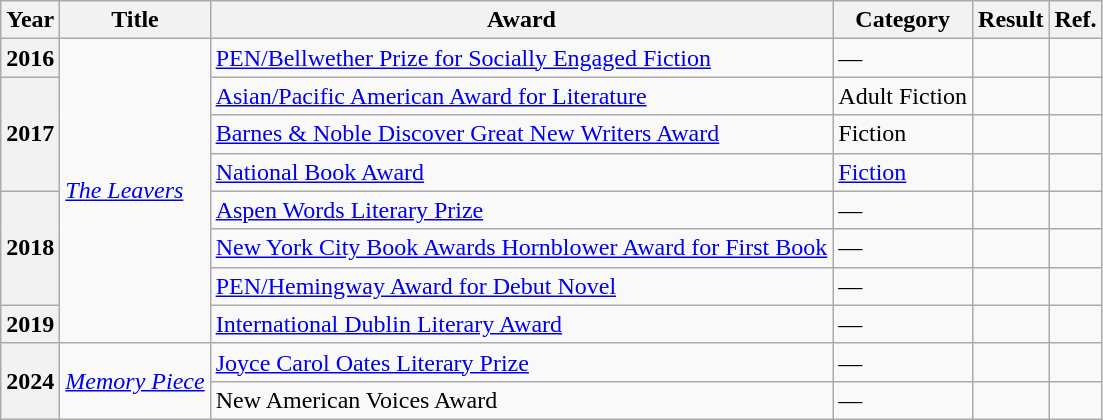<table class="wikitable sortable">
<tr>
<th>Year</th>
<th>Title</th>
<th>Award</th>
<th>Category</th>
<th>Result</th>
<th>Ref.</th>
</tr>
<tr>
<th>2016</th>
<td rowspan="8"><em><a href='#'>The Leavers</a></em></td>
<td><a href='#'>PEN/Bellwether Prize for Socially Engaged Fiction</a></td>
<td>—</td>
<td></td>
<td></td>
</tr>
<tr>
<th rowspan="3">2017</th>
<td><a href='#'>Asian/Pacific American Award for Literature</a></td>
<td>Adult Fiction</td>
<td></td>
<td></td>
</tr>
<tr>
<td><a href='#'>Barnes & Noble Discover Great New Writers Award</a></td>
<td>Fiction</td>
<td></td>
<td></td>
</tr>
<tr>
<td><a href='#'>National Book Award</a></td>
<td><a href='#'>Fiction</a></td>
<td></td>
<td></td>
</tr>
<tr>
<th rowspan="3">2018</th>
<td><a href='#'>Aspen Words Literary Prize</a></td>
<td>—</td>
<td></td>
<td></td>
</tr>
<tr>
<td><a href='#'>New York City Book Awards Hornblower Award for First Book</a></td>
<td>—</td>
<td></td>
<td></td>
</tr>
<tr>
<td><a href='#'>PEN/Hemingway Award for Debut Novel</a></td>
<td>—</td>
<td></td>
<td></td>
</tr>
<tr>
<th>2019</th>
<td><a href='#'>International Dublin Literary Award</a></td>
<td>—</td>
<td></td>
<td></td>
</tr>
<tr>
<th rowspan="2">2024</th>
<td rowspan="2"><em><a href='#'>Memory Piece</a></em></td>
<td><a href='#'>Joyce Carol Oates Literary Prize</a></td>
<td>—</td>
<td></td>
<td></td>
</tr>
<tr>
<td>New American Voices Award</td>
<td>—</td>
<td></td>
<td></td>
</tr>
</table>
